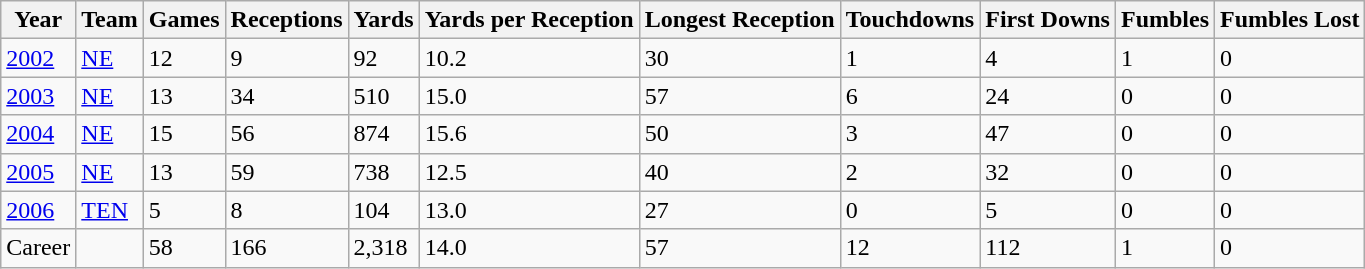<table class="wikitable">
<tr>
<th>Year</th>
<th>Team</th>
<th>Games</th>
<th>Receptions</th>
<th>Yards</th>
<th>Yards per Reception</th>
<th>Longest Reception</th>
<th>Touchdowns</th>
<th>First Downs</th>
<th>Fumbles</th>
<th>Fumbles Lost</th>
</tr>
<tr>
<td><a href='#'>2002</a></td>
<td><a href='#'>NE</a></td>
<td>12</td>
<td>9</td>
<td>92</td>
<td>10.2</td>
<td>30</td>
<td>1</td>
<td>4</td>
<td>1</td>
<td>0</td>
</tr>
<tr>
<td><a href='#'>2003</a></td>
<td><a href='#'>NE</a></td>
<td>13</td>
<td>34</td>
<td>510</td>
<td>15.0</td>
<td>57</td>
<td>6</td>
<td>24</td>
<td>0</td>
<td>0</td>
</tr>
<tr>
<td><a href='#'>2004</a></td>
<td><a href='#'>NE</a></td>
<td>15</td>
<td>56</td>
<td>874</td>
<td>15.6</td>
<td>50</td>
<td>3</td>
<td>47</td>
<td>0</td>
<td>0</td>
</tr>
<tr>
<td><a href='#'>2005</a></td>
<td><a href='#'>NE</a></td>
<td>13</td>
<td>59</td>
<td>738</td>
<td>12.5</td>
<td>40</td>
<td>2</td>
<td>32</td>
<td>0</td>
<td>0</td>
</tr>
<tr>
<td><a href='#'>2006</a></td>
<td><a href='#'>TEN</a></td>
<td>5</td>
<td>8</td>
<td>104</td>
<td>13.0</td>
<td>27</td>
<td>0</td>
<td>5</td>
<td>0</td>
<td>0</td>
</tr>
<tr>
<td>Career</td>
<td></td>
<td>58</td>
<td>166</td>
<td>2,318</td>
<td>14.0</td>
<td>57</td>
<td>12</td>
<td>112</td>
<td>1</td>
<td>0</td>
</tr>
</table>
